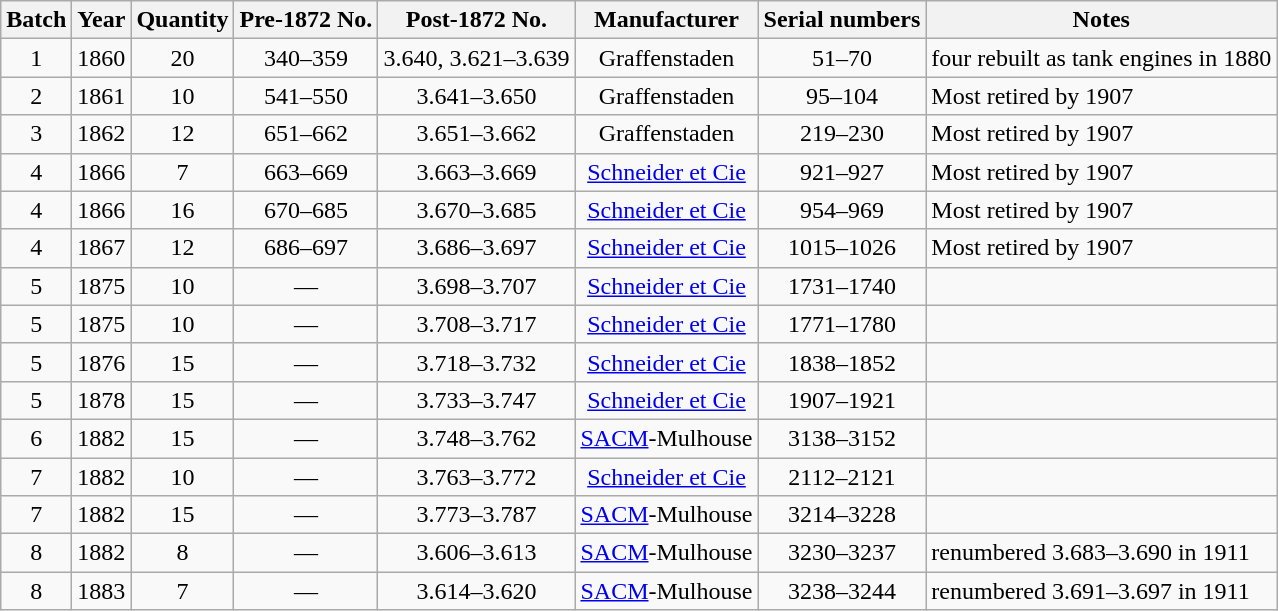<table class="wikitable sortable collapsible" style=text-align:center>
<tr>
<th>Batch</th>
<th>Year</th>
<th>Quantity</th>
<th>Pre-1872 No.</th>
<th>Post-1872 No.</th>
<th>Manufacturer</th>
<th>Serial numbers</th>
<th>Notes</th>
</tr>
<tr>
<td>1</td>
<td>1860</td>
<td>20</td>
<td>340–359</td>
<td>3.640, 3.621–3.639</td>
<td>Graffenstaden</td>
<td>51–70</td>
<td align=left>four rebuilt as tank engines in 1880</td>
</tr>
<tr>
<td>2</td>
<td>1861</td>
<td>10</td>
<td>541–550</td>
<td>3.641–3.650</td>
<td>Graffenstaden</td>
<td>95–104</td>
<td align=left>Most retired by 1907</td>
</tr>
<tr>
<td>3</td>
<td>1862</td>
<td>12</td>
<td>651–662</td>
<td>3.651–3.662</td>
<td>Graffenstaden</td>
<td>219–230</td>
<td align=left>Most retired by 1907</td>
</tr>
<tr>
<td>4</td>
<td>1866</td>
<td>7</td>
<td>663–669</td>
<td>3.663–3.669</td>
<td><a href='#'>Schneider et Cie</a></td>
<td>921–927</td>
<td align=left>Most retired by 1907</td>
</tr>
<tr>
<td>4</td>
<td>1866</td>
<td>16</td>
<td>670–685</td>
<td>3.670–3.685</td>
<td><a href='#'>Schneider et Cie</a></td>
<td>954–969</td>
<td align=left>Most retired by 1907</td>
</tr>
<tr>
<td>4</td>
<td>1867</td>
<td>12</td>
<td>686–697</td>
<td>3.686–3.697</td>
<td><a href='#'>Schneider et Cie</a></td>
<td>1015–1026</td>
<td align=left>Most retired by 1907</td>
</tr>
<tr>
<td>5</td>
<td>1875</td>
<td>10</td>
<td>—</td>
<td>3.698–3.707</td>
<td><a href='#'>Schneider et Cie</a></td>
<td>1731–1740</td>
<td align=left></td>
</tr>
<tr>
<td>5</td>
<td>1875</td>
<td>10</td>
<td>—</td>
<td>3.708–3.717</td>
<td><a href='#'>Schneider et Cie</a></td>
<td>1771–1780</td>
<td align=left></td>
</tr>
<tr>
<td>5</td>
<td>1876</td>
<td>15</td>
<td>—</td>
<td>3.718–3.732</td>
<td><a href='#'>Schneider et Cie</a></td>
<td>1838–1852</td>
<td align=left></td>
</tr>
<tr>
<td>5</td>
<td>1878</td>
<td>15</td>
<td>—</td>
<td>3.733–3.747</td>
<td><a href='#'>Schneider et Cie</a></td>
<td>1907–1921</td>
<td align=left></td>
</tr>
<tr>
<td>6</td>
<td>1882</td>
<td>15</td>
<td>—</td>
<td>3.748–3.762</td>
<td><a href='#'>SACM</a>-Mulhouse</td>
<td>3138–3152</td>
<td align=left></td>
</tr>
<tr>
<td>7</td>
<td>1882</td>
<td>10</td>
<td>—</td>
<td>3.763–3.772</td>
<td><a href='#'>Schneider et Cie</a></td>
<td>2112–2121</td>
<td align=left></td>
</tr>
<tr>
<td>7</td>
<td>1882</td>
<td>15</td>
<td>—</td>
<td>3.773–3.787</td>
<td><a href='#'>SACM</a>-Mulhouse</td>
<td>3214–3228</td>
<td align=left></td>
</tr>
<tr>
<td>8</td>
<td>1882</td>
<td>8</td>
<td>—</td>
<td>3.606–3.613</td>
<td><a href='#'>SACM</a>-Mulhouse</td>
<td>3230–3237</td>
<td align=left>renumbered 3.683–3.690 in 1911</td>
</tr>
<tr>
<td>8</td>
<td>1883</td>
<td>7</td>
<td>—</td>
<td>3.614–3.620</td>
<td><a href='#'>SACM</a>-Mulhouse</td>
<td>3238–3244</td>
<td align=left>renumbered 3.691–3.697 in 1911</td>
</tr>
</table>
